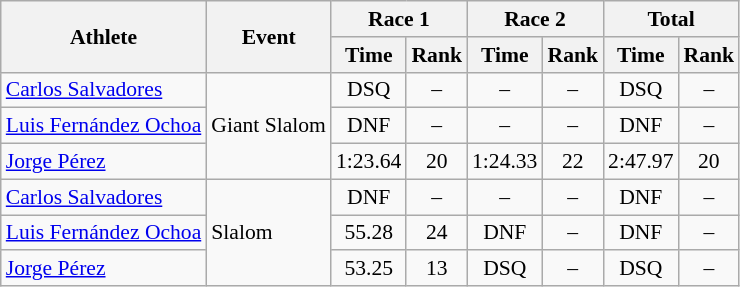<table class="wikitable" style="font-size:90%">
<tr>
<th rowspan="2">Athlete</th>
<th rowspan="2">Event</th>
<th colspan="2">Race 1</th>
<th colspan="2">Race 2</th>
<th colspan="2">Total</th>
</tr>
<tr>
<th>Time</th>
<th>Rank</th>
<th>Time</th>
<th>Rank</th>
<th>Time</th>
<th>Rank</th>
</tr>
<tr>
<td><a href='#'>Carlos Salvadores</a></td>
<td rowspan="3">Giant Slalom</td>
<td align="center">DSQ</td>
<td align="center">–</td>
<td align="center">–</td>
<td align="center">–</td>
<td align="center">DSQ</td>
<td align="center">–</td>
</tr>
<tr>
<td><a href='#'>Luis Fernández Ochoa</a></td>
<td align="center">DNF</td>
<td align="center">–</td>
<td align="center">–</td>
<td align="center">–</td>
<td align="center">DNF</td>
<td align="center">–</td>
</tr>
<tr>
<td><a href='#'>Jorge Pérez</a></td>
<td align="center">1:23.64</td>
<td align="center">20</td>
<td align="center">1:24.33</td>
<td align="center">22</td>
<td align="center">2:47.97</td>
<td align="center">20</td>
</tr>
<tr>
<td><a href='#'>Carlos Salvadores</a></td>
<td rowspan="3">Slalom</td>
<td align="center">DNF</td>
<td align="center">–</td>
<td align="center">–</td>
<td align="center">–</td>
<td align="center">DNF</td>
<td align="center">–</td>
</tr>
<tr>
<td><a href='#'>Luis Fernández Ochoa</a></td>
<td align="center">55.28</td>
<td align="center">24</td>
<td align="center">DNF</td>
<td align="center">–</td>
<td align="center">DNF</td>
<td align="center">–</td>
</tr>
<tr>
<td><a href='#'>Jorge Pérez</a></td>
<td align="center">53.25</td>
<td align="center">13</td>
<td align="center">DSQ</td>
<td align="center">–</td>
<td align="center">DSQ</td>
<td align="center">–</td>
</tr>
</table>
